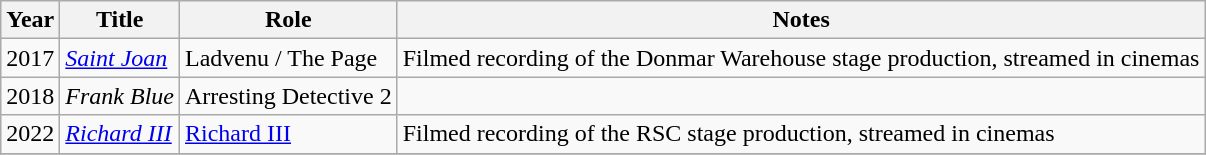<table class="wikitable">
<tr>
<th>Year</th>
<th>Title</th>
<th>Role</th>
<th>Notes</th>
</tr>
<tr>
<td>2017</td>
<td><em><a href='#'>Saint Joan</a></em></td>
<td>Ladvenu / The Page</td>
<td>Filmed recording of the Donmar Warehouse stage production, streamed in cinemas</td>
</tr>
<tr>
<td>2018</td>
<td><em>Frank Blue</em></td>
<td>Arresting Detective 2</td>
<td></td>
</tr>
<tr>
<td>2022</td>
<td><em><a href='#'>Richard III</a></em></td>
<td><a href='#'>Richard III</a></td>
<td>Filmed recording of the RSC stage production, streamed in cinemas</td>
</tr>
<tr>
</tr>
</table>
